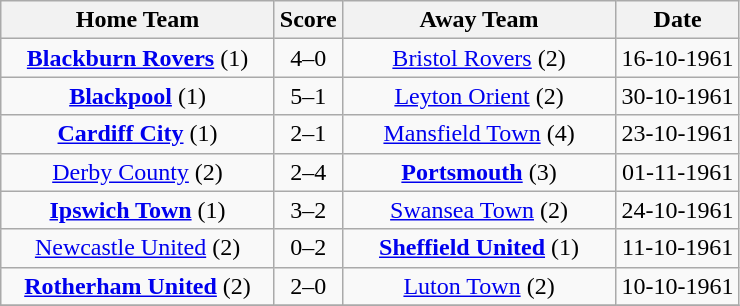<table class="wikitable" style="text-align:center;">
<tr>
<th width=175>Home Team</th>
<th width=20>Score</th>
<th width=175>Away Team</th>
<th width= 75>Date</th>
</tr>
<tr>
<td><a href='#'><strong>Blackburn Rovers</strong></a> (1)</td>
<td>4–0</td>
<td><a href='#'>Bristol Rovers</a> (2)</td>
<td>16-10-1961</td>
</tr>
<tr>
<td><a href='#'><strong>Blackpool</strong></a> (1)</td>
<td>5–1</td>
<td><a href='#'>Leyton Orient</a> (2)</td>
<td>30-10-1961</td>
</tr>
<tr>
<td><a href='#'><strong>Cardiff City</strong></a> (1)</td>
<td>2–1</td>
<td><a href='#'>Mansfield Town</a> (4)</td>
<td>23-10-1961</td>
</tr>
<tr>
<td><a href='#'>Derby County</a> (2)</td>
<td>2–4</td>
<td><a href='#'><strong>Portsmouth</strong></a> (3)</td>
<td>01-11-1961</td>
</tr>
<tr>
<td><a href='#'><strong>Ipswich Town</strong></a> (1)</td>
<td>3–2</td>
<td><a href='#'>Swansea Town</a> (2)</td>
<td>24-10-1961</td>
</tr>
<tr>
<td><a href='#'>Newcastle United</a> (2)</td>
<td>0–2</td>
<td><a href='#'><strong>Sheffield United</strong></a> (1)</td>
<td>11-10-1961</td>
</tr>
<tr>
<td><a href='#'><strong>Rotherham United</strong></a> (2)</td>
<td>2–0</td>
<td><a href='#'>Luton Town</a> (2)</td>
<td>10-10-1961</td>
</tr>
<tr>
</tr>
</table>
